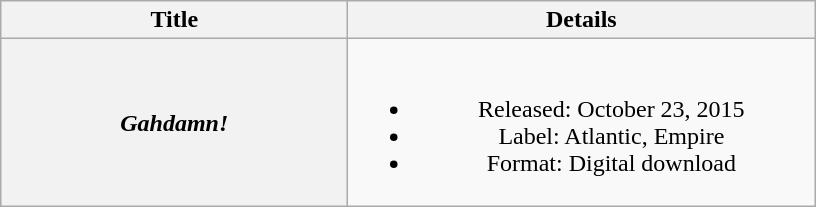<table class="wikitable plainrowheaders" style="text-align:center;">
<tr>
<th scope="col" style="width:14em;">Title</th>
<th scope="col" style="width:19em;">Details</th>
</tr>
<tr>
<th scope="row"><em>Gahdamn!</em></th>
<td><br><ul><li>Released: October 23, 2015</li><li>Label: Atlantic, Empire</li><li>Format: Digital download</li></ul></td>
</tr>
</table>
